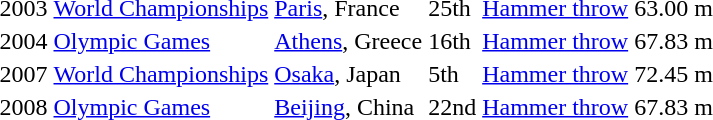<table>
<tr>
<td>2003</td>
<td><a href='#'>World Championships</a></td>
<td><a href='#'>Paris</a>, France</td>
<td>25th</td>
<td><a href='#'>Hammer throw</a></td>
<td>63.00 m</td>
</tr>
<tr>
<td>2004</td>
<td><a href='#'>Olympic Games</a></td>
<td><a href='#'>Athens</a>, Greece</td>
<td>16th</td>
<td><a href='#'>Hammer throw</a></td>
<td>67.83 m</td>
</tr>
<tr>
<td>2007</td>
<td><a href='#'>World Championships</a></td>
<td><a href='#'>Osaka</a>, Japan</td>
<td>5th</td>
<td><a href='#'>Hammer throw</a></td>
<td>72.45 m</td>
</tr>
<tr>
<td>2008</td>
<td><a href='#'>Olympic Games</a></td>
<td><a href='#'>Beijing</a>, China</td>
<td>22nd</td>
<td><a href='#'>Hammer throw</a></td>
<td>67.83 m</td>
</tr>
</table>
